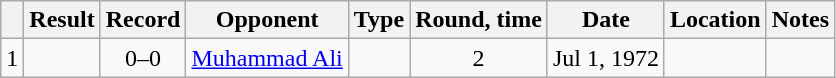<table class="wikitable" style="text-align:center">
<tr>
<th></th>
<th>Result</th>
<th>Record</th>
<th>Opponent</th>
<th>Type</th>
<th>Round, time</th>
<th>Date</th>
<th>Location</th>
<th>Notes</th>
</tr>
<tr>
<td>1</td>
<td></td>
<td>0–0 </td>
<td style="text-align:left;"> <a href='#'>Muhammad Ali</a></td>
<td></td>
<td>2</td>
<td>Jul 1, 1972</td>
<td style="text-align:left;"> </td>
<td style="text-align:left;"></td>
</tr>
</table>
